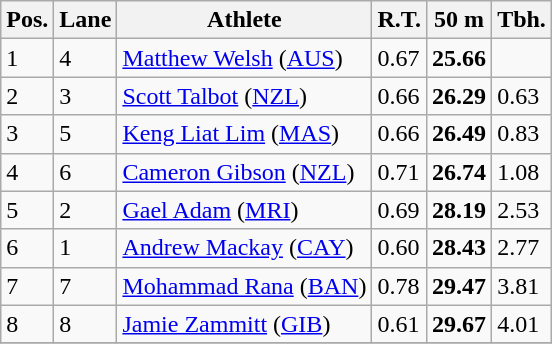<table class="wikitable">
<tr>
<th>Pos.</th>
<th>Lane</th>
<th>Athlete</th>
<th>R.T.</th>
<th>50 m</th>
<th>Tbh.</th>
</tr>
<tr>
<td>1</td>
<td>4</td>
<td> <a href='#'>Matthew Welsh</a> (<a href='#'>AUS</a>)</td>
<td>0.67</td>
<td><strong>25.66</strong></td>
<td></td>
</tr>
<tr>
<td>2</td>
<td>3</td>
<td> <a href='#'>Scott Talbot</a> (<a href='#'>NZL</a>)</td>
<td>0.66</td>
<td><strong>26.29</strong></td>
<td>0.63</td>
</tr>
<tr>
<td>3</td>
<td>5</td>
<td> <a href='#'>Keng Liat Lim</a> (<a href='#'>MAS</a>)</td>
<td>0.66</td>
<td><strong>26.49</strong></td>
<td>0.83</td>
</tr>
<tr>
<td>4</td>
<td>6</td>
<td> <a href='#'>Cameron Gibson</a> (<a href='#'>NZL</a>)</td>
<td>0.71</td>
<td><strong>26.74</strong></td>
<td>1.08</td>
</tr>
<tr>
<td>5</td>
<td>2</td>
<td> <a href='#'>Gael Adam</a> (<a href='#'>MRI</a>)</td>
<td>0.69</td>
<td><strong>28.19</strong></td>
<td>2.53</td>
</tr>
<tr>
<td>6</td>
<td>1</td>
<td> <a href='#'>Andrew Mackay</a> (<a href='#'>CAY</a>)</td>
<td>0.60</td>
<td><strong>28.43</strong></td>
<td>2.77</td>
</tr>
<tr>
<td>7</td>
<td>7</td>
<td> <a href='#'>Mohammad Rana</a> (<a href='#'>BAN</a>)</td>
<td>0.78</td>
<td><strong>29.47</strong></td>
<td>3.81</td>
</tr>
<tr>
<td>8</td>
<td>8</td>
<td> <a href='#'>Jamie Zammitt</a> (<a href='#'>GIB</a>)</td>
<td>0.61</td>
<td><strong>29.67</strong></td>
<td>4.01</td>
</tr>
<tr>
</tr>
</table>
